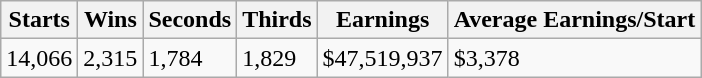<table class="wikitable">
<tr>
<th>Starts</th>
<th>Wins</th>
<th>Seconds</th>
<th>Thirds</th>
<th>Earnings</th>
<th>Average Earnings/Start</th>
</tr>
<tr>
<td>14,066</td>
<td>2,315</td>
<td>1,784</td>
<td>1,829</td>
<td>$47,519,937</td>
<td>$3,378</td>
</tr>
</table>
